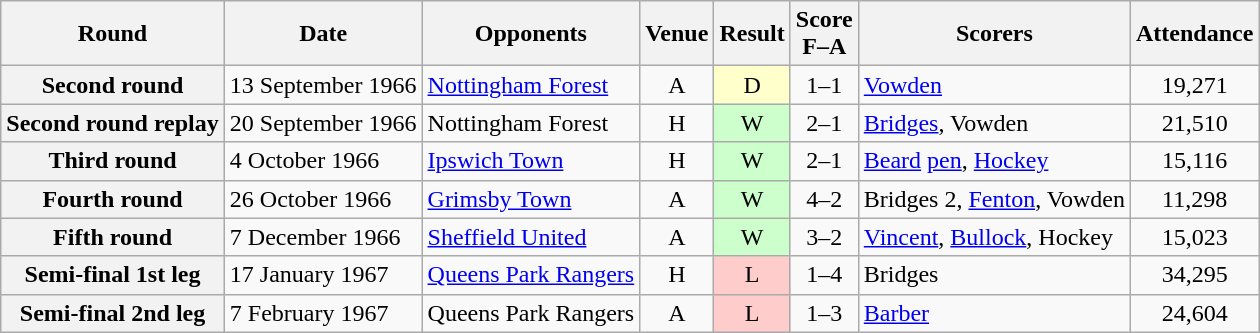<table class="wikitable plainrowheaders" style="text-align:center">
<tr>
<th scope="col">Round</th>
<th scope="col">Date</th>
<th scope="col">Opponents</th>
<th scope="col">Venue</th>
<th scope="col">Result</th>
<th scope="col">Score<br>F–A</th>
<th scope="col">Scorers</th>
<th scope="col">Attendance</th>
</tr>
<tr>
<th scope="row">Second round</th>
<td align="left">13 September 1966</td>
<td align="left"><a href='#'>Nottingham Forest</a></td>
<td>A</td>
<td style=background:#ffc>D</td>
<td>1–1</td>
<td align="left"><a href='#'>Vowden</a></td>
<td>19,271</td>
</tr>
<tr>
<th scope="row">Second round replay</th>
<td align="left">20 September 1966</td>
<td align="left">Nottingham Forest</td>
<td>H</td>
<td style=background:#cfc>W</td>
<td>2–1</td>
<td align="left"><a href='#'>Bridges</a>, Vowden</td>
<td>21,510</td>
</tr>
<tr>
<th scope="row">Third round</th>
<td align="left">4 October 1966</td>
<td align="left"><a href='#'>Ipswich Town</a></td>
<td>H</td>
<td style=background:#cfc>W</td>
<td>2–1</td>
<td align="left"><a href='#'>Beard</a> <a href='#'>pen</a>, <a href='#'>Hockey</a></td>
<td>15,116</td>
</tr>
<tr>
<th scope="row">Fourth round</th>
<td align="left">26 October 1966</td>
<td align="left"><a href='#'>Grimsby Town</a></td>
<td>A</td>
<td style=background:#cfc>W</td>
<td>4–2</td>
<td align="left">Bridges 2, <a href='#'>Fenton</a>, Vowden</td>
<td>11,298</td>
</tr>
<tr>
<th scope="row">Fifth round</th>
<td align="left">7 December 1966</td>
<td align="left"><a href='#'>Sheffield United</a></td>
<td>A</td>
<td style=background:#cfc>W</td>
<td>3–2</td>
<td align="left"><a href='#'>Vincent</a>, <a href='#'>Bullock</a>, Hockey</td>
<td>15,023</td>
</tr>
<tr>
<th scope="row">Semi-final 1st leg</th>
<td align="left">17 January 1967</td>
<td align="left"><a href='#'>Queens Park Rangers</a></td>
<td>H</td>
<td style=background:#fcc>L</td>
<td>1–4</td>
<td align="left">Bridges</td>
<td>34,295</td>
</tr>
<tr>
<th scope="row">Semi-final 2nd leg</th>
<td align="left">7 February 1967</td>
<td align="left">Queens Park Rangers</td>
<td>A</td>
<td style=background:#fcc>L</td>
<td>1–3</td>
<td align="left"><a href='#'>Barber</a></td>
<td>24,604</td>
</tr>
</table>
